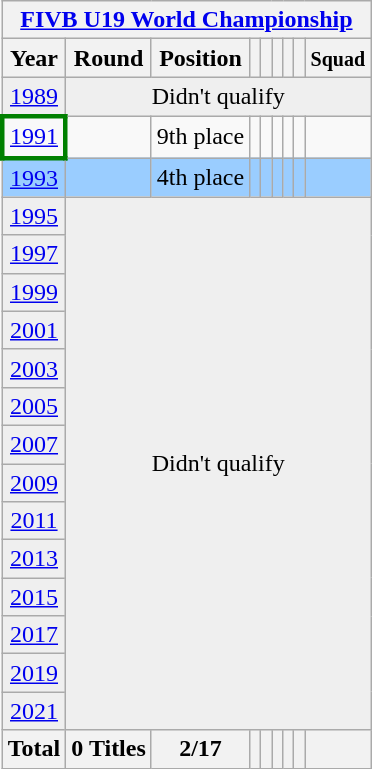<table class="wikitable" style="text-align: center;">
<tr>
<th colspan=9><a href='#'>FIVB U19 World Championship</a></th>
</tr>
<tr>
<th>Year</th>
<th>Round</th>
<th>Position</th>
<th></th>
<th></th>
<th></th>
<th></th>
<th></th>
<th><small>Squad</small></th>
</tr>
<tr bgcolor="efefef">
<td> <a href='#'>1989</a></td>
<td colspan=9>Didn't qualify</td>
</tr>
<tr>
<td style="border:3px solid green"> <a href='#'>1991</a></td>
<td></td>
<td>9th place</td>
<td></td>
<td></td>
<td></td>
<td></td>
<td></td>
<td></td>
</tr>
<tr bgcolor=9acdff>
<td> <a href='#'>1993</a></td>
<td></td>
<td>4th place</td>
<td></td>
<td></td>
<td></td>
<td></td>
<td></td>
<td></td>
</tr>
<tr bgcolor="efefef">
<td> <a href='#'>1995</a></td>
<td colspan=9 rowspan=14>Didn't qualify</td>
</tr>
<tr bgcolor="efefef">
<td> <a href='#'>1997</a></td>
</tr>
<tr bgcolor="efefef">
<td> <a href='#'>1999</a></td>
</tr>
<tr bgcolor="efefef">
<td> <a href='#'>2001</a></td>
</tr>
<tr bgcolor="efefef">
<td> <a href='#'>2003</a></td>
</tr>
<tr bgcolor="efefef">
<td> <a href='#'>2005</a></td>
</tr>
<tr bgcolor="efefef">
<td> <a href='#'>2007</a></td>
</tr>
<tr bgcolor="efefef">
<td> <a href='#'>2009</a></td>
</tr>
<tr bgcolor="efefef">
<td> <a href='#'>2011</a></td>
</tr>
<tr bgcolor="efefef">
<td> <a href='#'>2013</a></td>
</tr>
<tr bgcolor="efefef">
<td> <a href='#'>2015</a></td>
</tr>
<tr bgcolor="efefef">
<td> <a href='#'>2017</a></td>
</tr>
<tr bgcolor="efefef">
<td> <a href='#'>2019</a></td>
</tr>
<tr bgcolor="efefef">
<td> <a href='#'>2021</a></td>
</tr>
<tr>
<th>Total</th>
<th>0 Titles</th>
<th>2/17</th>
<th></th>
<th></th>
<th></th>
<th></th>
<th></th>
<th></th>
</tr>
</table>
